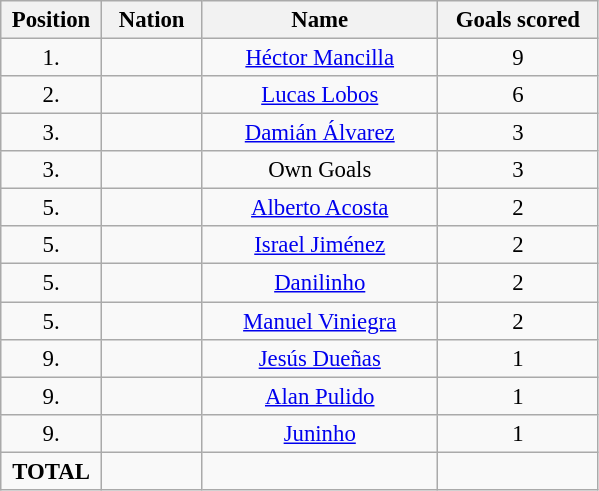<table class="wikitable" style="font-size: 95%; text-align: center;">
<tr>
<th width=60>Position</th>
<th width=60>Nation</th>
<th width=150>Name</th>
<th width=100>Goals scored</th>
</tr>
<tr>
<td>1.</td>
<td></td>
<td><a href='#'>Héctor Mancilla</a></td>
<td>9</td>
</tr>
<tr>
<td>2.</td>
<td></td>
<td><a href='#'>Lucas Lobos</a></td>
<td>6</td>
</tr>
<tr>
<td>3.</td>
<td></td>
<td><a href='#'>Damián Álvarez</a></td>
<td>3</td>
</tr>
<tr>
<td>3.</td>
<td></td>
<td>Own Goals</td>
<td>3</td>
</tr>
<tr>
<td>5.</td>
<td></td>
<td><a href='#'>Alberto Acosta</a></td>
<td>2</td>
</tr>
<tr>
<td>5.</td>
<td></td>
<td><a href='#'>Israel Jiménez</a></td>
<td>2</td>
</tr>
<tr>
<td>5.</td>
<td></td>
<td><a href='#'>Danilinho</a></td>
<td>2</td>
</tr>
<tr>
<td>5.</td>
<td></td>
<td><a href='#'>Manuel Viniegra</a></td>
<td>2</td>
</tr>
<tr>
<td>9.</td>
<td></td>
<td><a href='#'>Jesús Dueñas</a></td>
<td>1</td>
</tr>
<tr>
<td>9.</td>
<td></td>
<td><a href='#'>Alan Pulido</a></td>
<td>1</td>
</tr>
<tr>
<td>9.</td>
<td></td>
<td><a href='#'>Juninho</a></td>
<td>1</td>
</tr>
<tr>
<td><strong>TOTAL</strong></td>
<td></td>
<td></td>
<td></td>
</tr>
</table>
